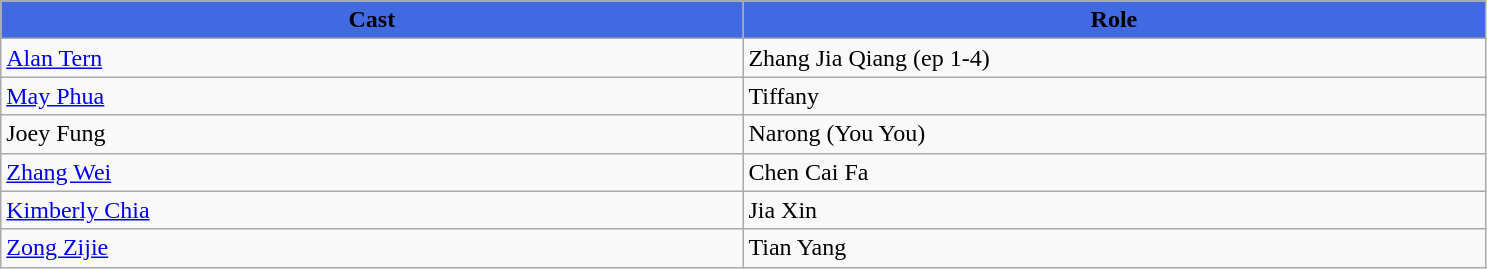<table class="wikitable">
<tr>
<th style="background:RoyalBlue; width:17%">Cast</th>
<th style="background:RoyalBlue; width:17%">Role</th>
</tr>
<tr>
<td><a href='#'>Alan Tern</a></td>
<td>Zhang Jia Qiang (ep 1-4)</td>
</tr>
<tr>
<td><a href='#'>May Phua</a></td>
<td>Tiffany</td>
</tr>
<tr>
<td>Joey Fung</td>
<td>Narong (You You)</td>
</tr>
<tr>
<td><a href='#'>Zhang Wei</a></td>
<td>Chen Cai Fa</td>
</tr>
<tr>
<td><a href='#'>Kimberly Chia</a></td>
<td>Jia Xin</td>
</tr>
<tr>
<td><a href='#'>Zong Zijie</a></td>
<td>Tian Yang</td>
</tr>
</table>
